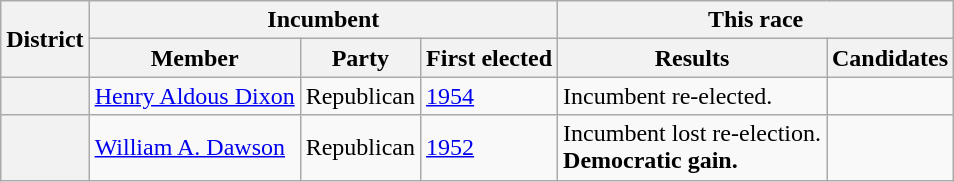<table class=wikitable>
<tr>
<th rowspan=2>District</th>
<th colspan=3>Incumbent</th>
<th colspan=2>This race</th>
</tr>
<tr>
<th>Member</th>
<th>Party</th>
<th>First elected</th>
<th>Results</th>
<th>Candidates</th>
</tr>
<tr>
<th></th>
<td><a href='#'>Henry Aldous Dixon</a></td>
<td>Republican</td>
<td><a href='#'>1954</a></td>
<td>Incumbent re-elected.</td>
<td nowrap></td>
</tr>
<tr>
<th></th>
<td><a href='#'>William A. Dawson</a></td>
<td>Republican</td>
<td><a href='#'>1952</a></td>
<td>Incumbent lost re-election.<br><strong>Democratic gain.</strong></td>
<td nowrap></td>
</tr>
</table>
